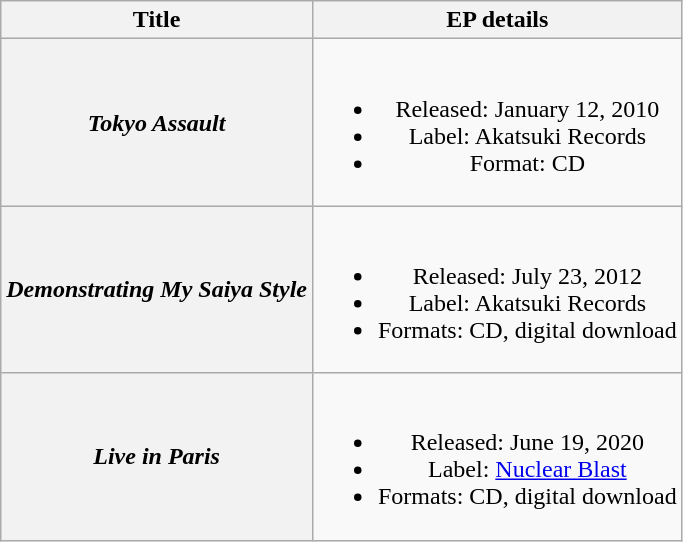<table class="wikitable plainrowheaders" style="text-align:center;">
<tr>
<th scope="col" rowspan="1">Title</th>
<th scope="col" rowspan="1">EP details</th>
</tr>
<tr>
<th scope="row"><em>Tokyo Assault</em></th>
<td><br><ul><li>Released: January 12, 2010</li><li>Label: Akatsuki Records</li><li>Format: CD</li></ul></td>
</tr>
<tr>
<th scope="row"><em>Demonstrating My Saiya Style</em></th>
<td><br><ul><li>Released: July 23, 2012</li><li>Label: Akatsuki Records</li><li>Formats: CD, digital download</li></ul></td>
</tr>
<tr>
<th scope="row"><em>Live in Paris</em></th>
<td><br><ul><li>Released: June 19, 2020</li><li>Label: <a href='#'>Nuclear Blast</a></li><li>Formats: CD, digital download</li></ul></td>
</tr>
</table>
